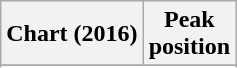<table class="wikitable sortable plainrowheaders" style="text-align:center">
<tr>
<th scope="col">Chart (2016)</th>
<th scope="col">Peak<br> position</th>
</tr>
<tr>
</tr>
<tr>
</tr>
<tr>
</tr>
<tr>
</tr>
<tr>
</tr>
<tr>
</tr>
<tr>
</tr>
<tr>
</tr>
<tr>
</tr>
<tr>
</tr>
<tr>
</tr>
</table>
